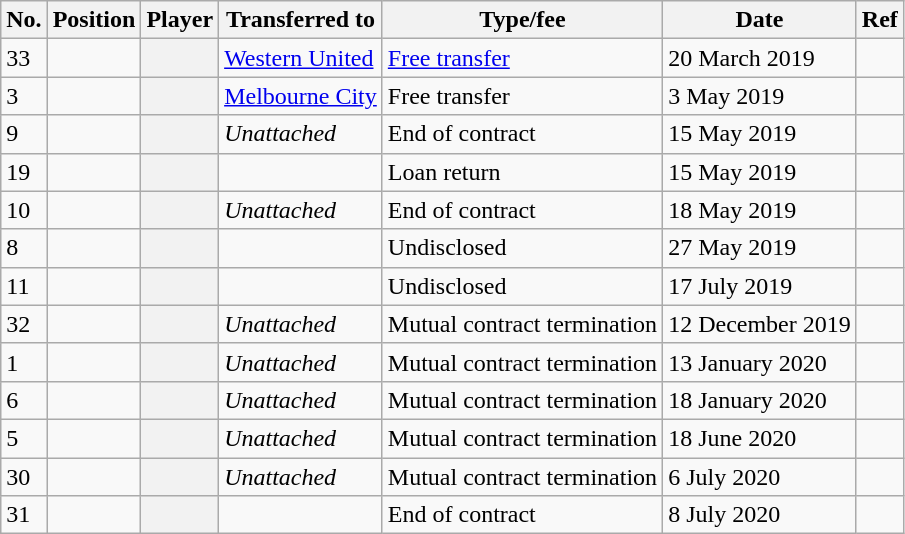<table class="wikitable plainrowheaders sortable" style="text-align:center; text-align:left">
<tr>
<th scope="col">No.</th>
<th scope="col">Position</th>
<th scope="col">Player</th>
<th scope="col">Transferred to</th>
<th scope="col">Type/fee</th>
<th scope="col">Date</th>
<th scope="col" class="unsortable">Ref</th>
</tr>
<tr>
<td>33</td>
<td></td>
<th scope="row"></th>
<td><a href='#'>Western United</a></td>
<td><a href='#'>Free transfer</a></td>
<td>20 March 2019</td>
<td></td>
</tr>
<tr>
<td>3</td>
<td></td>
<th scope="row"></th>
<td><a href='#'>Melbourne City</a></td>
<td>Free transfer</td>
<td>3 May 2019</td>
<td></td>
</tr>
<tr>
<td>9</td>
<td></td>
<th scope="row"></th>
<td><em>Unattached</em></td>
<td>End of contract</td>
<td>15 May 2019</td>
<td></td>
</tr>
<tr>
<td>19</td>
<td></td>
<th scope="row"></th>
<td></td>
<td>Loan return</td>
<td>15 May 2019</td>
<td></td>
</tr>
<tr>
<td>10</td>
<td></td>
<th scope="row"></th>
<td><em>Unattached</em></td>
<td>End of contract</td>
<td>18 May 2019</td>
<td></td>
</tr>
<tr>
<td>8</td>
<td></td>
<th scope="row"></th>
<td></td>
<td>Undisclosed</td>
<td>27 May 2019</td>
<td></td>
</tr>
<tr>
<td>11</td>
<td></td>
<th scope="row"></th>
<td></td>
<td>Undisclosed</td>
<td>17 July 2019</td>
<td></td>
</tr>
<tr>
<td>32</td>
<td></td>
<th scope="row"></th>
<td><em>Unattached</em></td>
<td>Mutual contract termination</td>
<td>12 December 2019</td>
<td></td>
</tr>
<tr>
<td>1</td>
<td></td>
<th scope="row"></th>
<td><em>Unattached</em></td>
<td>Mutual contract termination</td>
<td>13 January 2020</td>
<td></td>
</tr>
<tr>
<td>6</td>
<td></td>
<th scope="row"></th>
<td><em>Unattached</em></td>
<td>Mutual contract termination</td>
<td>18 January 2020</td>
<td></td>
</tr>
<tr>
<td>5</td>
<td></td>
<th scope="row"></th>
<td><em>Unattached</em></td>
<td>Mutual contract termination</td>
<td>18 June 2020</td>
<td></td>
</tr>
<tr>
<td>30</td>
<td></td>
<th scope="row"></th>
<td><em>Unattached</em></td>
<td>Mutual contract termination</td>
<td>6 July 2020</td>
<td></td>
</tr>
<tr>
<td>31</td>
<td></td>
<th scope="row"></th>
<td></td>
<td>End of contract</td>
<td>8 July 2020</td>
<td></td>
</tr>
</table>
